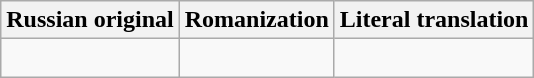<table class="wikitable">
<tr>
<th>Russian original</th>
<th>Romanization</th>
<th>Literal translation</th>
</tr>
<tr>
<td><br></td>
<td><br></td>
<td><br></td>
</tr>
</table>
